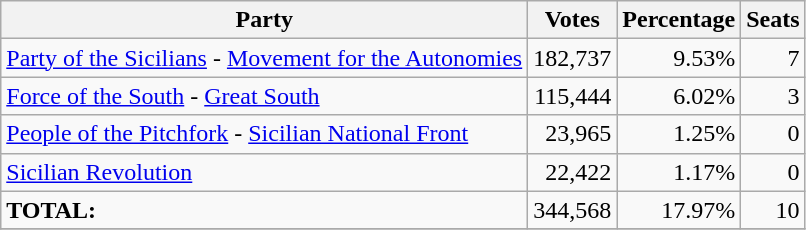<table class="wikitable" style="text-align:right">
<tr>
<th>Party</th>
<th>Votes</th>
<th>Percentage</th>
<th>Seats</th>
</tr>
<tr>
<td style="text-align:left;"><a href='#'>Party of the Sicilians</a> - <a href='#'>Movement for the Autonomies</a></td>
<td>182,737</td>
<td>9.53%</td>
<td>7</td>
</tr>
<tr>
<td style="text-align:left;"><a href='#'>Force of the South</a> - <a href='#'>Great South</a></td>
<td>115,444</td>
<td>6.02%</td>
<td>3</td>
</tr>
<tr>
<td style="text-align:left;"><a href='#'>People of the Pitchfork</a> - <a href='#'>Sicilian National Front</a></td>
<td>23,965</td>
<td>1.25%</td>
<td>0</td>
</tr>
<tr>
<td style="text-align:left;"><a href='#'>Sicilian Revolution</a></td>
<td>22,422</td>
<td>1.17%</td>
<td>0</td>
</tr>
<tr>
<td style="text-align:left;"><strong>TOTAL:</strong></td>
<td>344,568</td>
<td>17.97%</td>
<td>10</td>
</tr>
<tr>
</tr>
</table>
